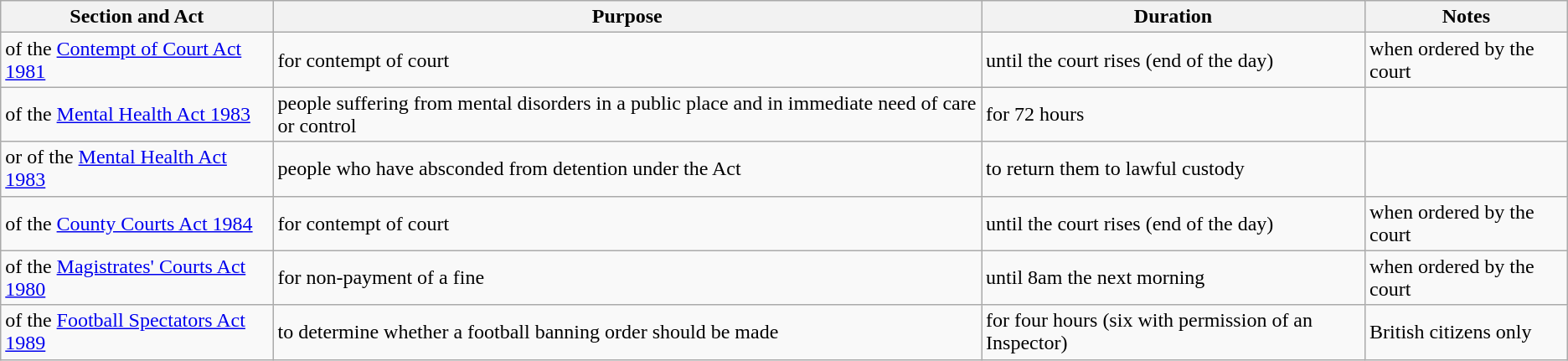<table class="wikitable sortable" style="text-align:left">
<tr>
<th>Section and Act</th>
<th>Purpose</th>
<th>Duration</th>
<th>Notes</th>
</tr>
<tr>
<td> of the <a href='#'>Contempt of Court Act 1981</a></td>
<td>for contempt of court</td>
<td>until the court rises (end of the day)</td>
<td>when ordered by the court</td>
</tr>
<tr>
<td> of the <a href='#'>Mental Health Act 1983</a></td>
<td>people suffering from mental disorders in a public place and in immediate need of care or control</td>
<td>for 72 hours</td>
<td></td>
</tr>
<tr>
<td> or  of the <a href='#'>Mental Health Act 1983</a></td>
<td>people who have absconded from detention under the Act</td>
<td>to return them to lawful custody</td>
<td></td>
</tr>
<tr>
<td> of the <a href='#'>County Courts Act 1984</a></td>
<td>for contempt of court</td>
<td>until the court rises (end of the day)</td>
<td>when ordered by the court</td>
</tr>
<tr>
<td> of the <a href='#'>Magistrates' Courts Act 1980</a></td>
<td>for non-payment of a fine</td>
<td>until 8am the next morning</td>
<td>when ordered by the court</td>
</tr>
<tr>
<td> of the <a href='#'>Football Spectators Act 1989</a></td>
<td>to determine whether a football banning order should be made</td>
<td>for four hours (six with permission of an Inspector)</td>
<td>British citizens only</td>
</tr>
</table>
